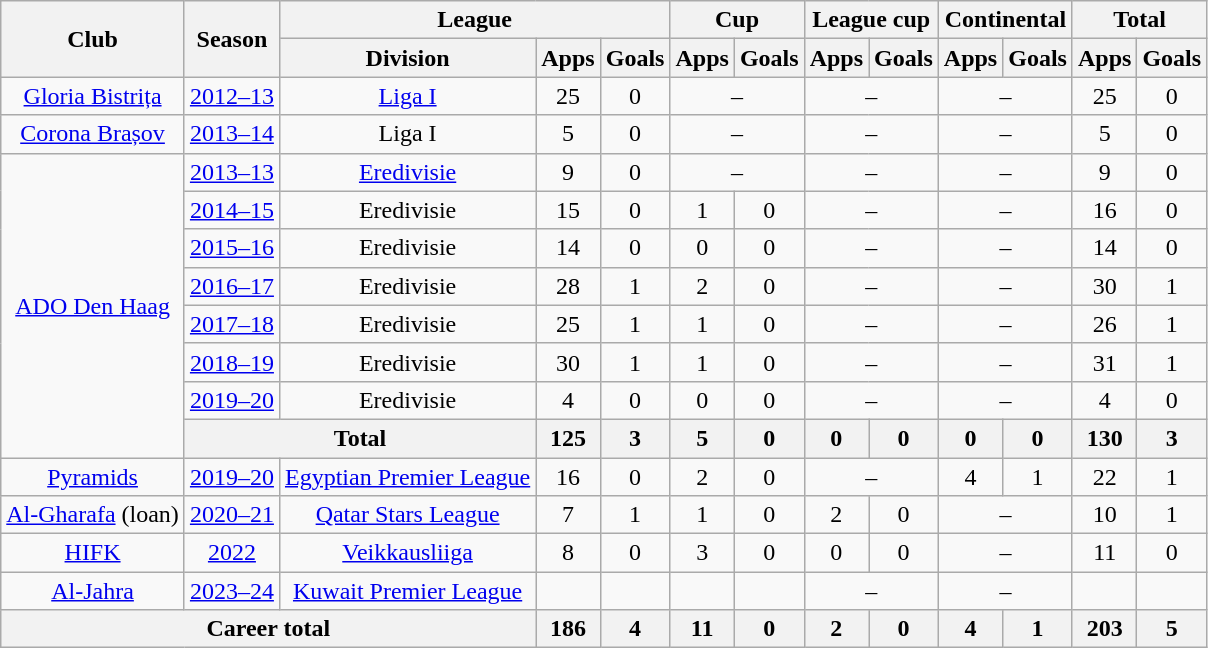<table class="wikitable" style="text-align:center">
<tr>
<th rowspan="2">Club</th>
<th rowspan="2">Season</th>
<th colspan="3">League</th>
<th colspan="2">Cup</th>
<th colspan="2">League cup</th>
<th colspan="2">Continental</th>
<th colspan="2">Total</th>
</tr>
<tr>
<th>Division</th>
<th>Apps</th>
<th>Goals</th>
<th>Apps</th>
<th>Goals</th>
<th>Apps</th>
<th>Goals</th>
<th>Apps</th>
<th>Goals</th>
<th>Apps</th>
<th>Goals</th>
</tr>
<tr>
<td><a href='#'>Gloria Bistrița</a></td>
<td><a href='#'>2012–13</a></td>
<td><a href='#'>Liga I</a></td>
<td>25</td>
<td>0</td>
<td colspan=2>–</td>
<td colspan=2>–</td>
<td colspan=2>–</td>
<td>25</td>
<td>0</td>
</tr>
<tr>
<td><a href='#'>Corona Brașov</a></td>
<td><a href='#'>2013–14</a></td>
<td>Liga I</td>
<td>5</td>
<td>0</td>
<td colspan=2>–</td>
<td colspan=2>–</td>
<td colspan=2>–</td>
<td>5</td>
<td>0</td>
</tr>
<tr>
<td rowspan=8><a href='#'>ADO Den Haag</a></td>
<td><a href='#'>2013–13</a></td>
<td><a href='#'>Eredivisie</a></td>
<td>9</td>
<td>0</td>
<td colspan=2>–</td>
<td colspan=2>–</td>
<td colspan=2>–</td>
<td>9</td>
<td>0</td>
</tr>
<tr>
<td><a href='#'>2014–15</a></td>
<td>Eredivisie</td>
<td>15</td>
<td>0</td>
<td>1</td>
<td>0</td>
<td colspan=2>–</td>
<td colspan=2>–</td>
<td>16</td>
<td>0</td>
</tr>
<tr>
<td><a href='#'>2015–16</a></td>
<td>Eredivisie</td>
<td>14</td>
<td>0</td>
<td>0</td>
<td>0</td>
<td colspan=2>–</td>
<td colspan=2>–</td>
<td>14</td>
<td>0</td>
</tr>
<tr>
<td><a href='#'>2016–17</a></td>
<td>Eredivisie</td>
<td>28</td>
<td>1</td>
<td>2</td>
<td>0</td>
<td colspan=2>–</td>
<td colspan=2>–</td>
<td>30</td>
<td>1</td>
</tr>
<tr>
<td><a href='#'>2017–18</a></td>
<td>Eredivisie</td>
<td>25</td>
<td>1</td>
<td>1</td>
<td>0</td>
<td colspan=2>–</td>
<td colspan=2>–</td>
<td>26</td>
<td>1</td>
</tr>
<tr>
<td><a href='#'>2018–19</a></td>
<td>Eredivisie</td>
<td>30</td>
<td>1</td>
<td>1</td>
<td>0</td>
<td colspan=2>–</td>
<td colspan=2>–</td>
<td>31</td>
<td>1</td>
</tr>
<tr>
<td><a href='#'>2019–20</a></td>
<td>Eredivisie</td>
<td>4</td>
<td>0</td>
<td>0</td>
<td>0</td>
<td colspan=2>–</td>
<td colspan=2>–</td>
<td>4</td>
<td>0</td>
</tr>
<tr>
<th colspan=2>Total</th>
<th>125</th>
<th>3</th>
<th>5</th>
<th>0</th>
<th>0</th>
<th>0</th>
<th>0</th>
<th>0</th>
<th>130</th>
<th>3</th>
</tr>
<tr>
<td><a href='#'>Pyramids</a></td>
<td><a href='#'>2019–20</a></td>
<td><a href='#'>Egyptian Premier League</a></td>
<td>16</td>
<td>0</td>
<td>2</td>
<td>0</td>
<td colspan=2>–</td>
<td>4</td>
<td>1</td>
<td>22</td>
<td>1</td>
</tr>
<tr>
<td><a href='#'>Al-Gharafa</a> (loan)</td>
<td><a href='#'>2020–21</a></td>
<td><a href='#'>Qatar Stars League</a></td>
<td>7</td>
<td>1</td>
<td>1</td>
<td>0</td>
<td>2</td>
<td>0</td>
<td colspan=2>–</td>
<td>10</td>
<td>1</td>
</tr>
<tr>
<td><a href='#'>HIFK</a></td>
<td><a href='#'>2022</a></td>
<td><a href='#'>Veikkausliiga</a></td>
<td>8</td>
<td>0</td>
<td>3</td>
<td>0</td>
<td>0</td>
<td>0</td>
<td colspan=2>–</td>
<td>11</td>
<td>0</td>
</tr>
<tr>
<td><a href='#'>Al-Jahra</a></td>
<td><a href='#'>2023–24</a></td>
<td><a href='#'>Kuwait Premier League</a></td>
<td></td>
<td></td>
<td></td>
<td></td>
<td colspan=2>–</td>
<td colspan=2>–</td>
<td></td>
<td></td>
</tr>
<tr>
<th colspan="3">Career total</th>
<th>186</th>
<th>4</th>
<th>11</th>
<th>0</th>
<th>2</th>
<th>0</th>
<th>4</th>
<th>1</th>
<th>203</th>
<th>5</th>
</tr>
</table>
